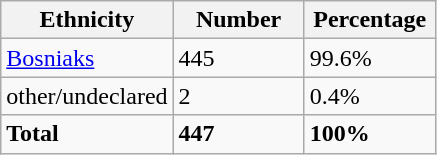<table class="wikitable">
<tr>
<th width="100px">Ethnicity</th>
<th width="80px">Number</th>
<th width="80px">Percentage</th>
</tr>
<tr>
<td><a href='#'>Bosniaks</a></td>
<td>445</td>
<td>99.6%</td>
</tr>
<tr>
<td>other/undeclared</td>
<td>2</td>
<td>0.4%</td>
</tr>
<tr>
<td><strong>Total</strong></td>
<td><strong>447</strong></td>
<td><strong>100%</strong></td>
</tr>
</table>
